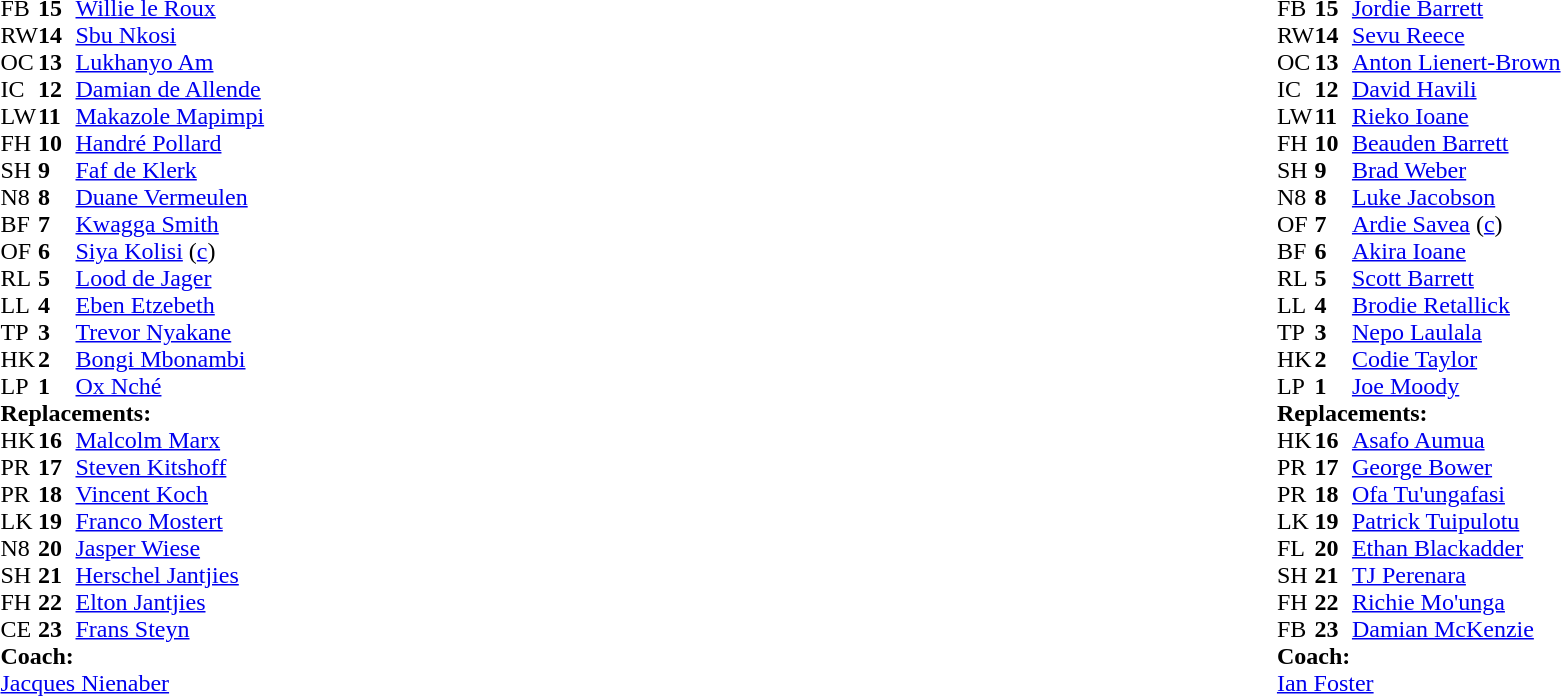<table style="width:100%">
<tr>
<td style="vertical-align:top;width:50%"><br><table cellspacing="0" cellpadding="0">
<tr>
<th width="25"></th>
<th width="25"></th>
</tr>
<tr>
<td>FB</td>
<td><strong>15</strong></td>
<td><a href='#'>Willie le Roux</a></td>
<td></td>
<td></td>
</tr>
<tr>
<td>RW</td>
<td><strong>14</strong></td>
<td><a href='#'>Sbu Nkosi</a></td>
<td></td>
<td></td>
</tr>
<tr>
<td>OC</td>
<td><strong>13</strong></td>
<td><a href='#'>Lukhanyo Am</a></td>
</tr>
<tr>
<td>IC</td>
<td><strong>12</strong></td>
<td><a href='#'>Damian de Allende</a></td>
</tr>
<tr>
<td>LW</td>
<td><strong>11</strong></td>
<td><a href='#'>Makazole Mapimpi</a></td>
</tr>
<tr>
<td>FH</td>
<td><strong>10</strong></td>
<td><a href='#'>Handré Pollard</a></td>
</tr>
<tr>
<td>SH</td>
<td><strong>9</strong></td>
<td><a href='#'>Faf de Klerk</a></td>
<td></td>
<td></td>
</tr>
<tr>
<td>N8</td>
<td><strong>8</strong></td>
<td><a href='#'>Duane Vermeulen</a></td>
</tr>
<tr>
<td>BF</td>
<td><strong>7</strong></td>
<td><a href='#'>Kwagga Smith</a></td>
</tr>
<tr>
<td>OF</td>
<td><strong>6</strong></td>
<td><a href='#'>Siya Kolisi</a> (<a href='#'>c</a>)</td>
<td></td>
<td></td>
</tr>
<tr>
<td>RL</td>
<td><strong>5</strong></td>
<td><a href='#'>Lood de Jager</a></td>
<td></td>
<td></td>
<td></td>
</tr>
<tr>
<td>LL</td>
<td><strong>4</strong></td>
<td><a href='#'>Eben Etzebeth</a></td>
<td></td>
<td></td>
<td></td>
</tr>
<tr>
<td>TP</td>
<td><strong>3</strong></td>
<td><a href='#'>Trevor Nyakane</a></td>
<td></td>
<td></td>
</tr>
<tr>
<td>HK</td>
<td><strong>2</strong></td>
<td><a href='#'>Bongi Mbonambi</a></td>
<td></td>
<td></td>
</tr>
<tr>
<td>LP</td>
<td><strong>1</strong></td>
<td><a href='#'>Ox Nché</a></td>
<td></td>
<td></td>
</tr>
<tr>
<td colspan=3><strong>Replacements:</strong></td>
</tr>
<tr>
<td>HK</td>
<td><strong>16</strong></td>
<td><a href='#'>Malcolm Marx</a></td>
<td></td>
<td></td>
</tr>
<tr>
<td>PR</td>
<td><strong>17</strong></td>
<td><a href='#'>Steven Kitshoff</a></td>
<td></td>
<td></td>
</tr>
<tr>
<td>PR</td>
<td><strong>18</strong></td>
<td><a href='#'>Vincent Koch</a></td>
<td></td>
<td></td>
</tr>
<tr>
<td>LK</td>
<td><strong>19</strong></td>
<td><a href='#'>Franco Mostert</a></td>
<td></td>
<td></td>
</tr>
<tr>
<td>N8</td>
<td><strong>20</strong></td>
<td><a href='#'>Jasper Wiese</a></td>
<td></td>
<td></td>
</tr>
<tr>
<td>SH</td>
<td><strong>21</strong></td>
<td><a href='#'>Herschel Jantjies</a></td>
<td></td>
<td></td>
</tr>
<tr>
<td>FH</td>
<td><strong>22</strong></td>
<td><a href='#'>Elton Jantjies</a></td>
<td></td>
<td></td>
</tr>
<tr>
<td>CE</td>
<td><strong>23</strong></td>
<td><a href='#'>Frans Steyn</a></td>
<td></td>
<td></td>
</tr>
<tr>
<td colspan=3><strong>Coach:</strong></td>
</tr>
<tr>
<td colspan="4"> <a href='#'>Jacques Nienaber</a></td>
</tr>
</table>
</td>
<td style="vertical-align:top"></td>
<td style="vertical-align:top;width:50%"><br><table cellspacing="0" cellpadding="0" style="margin:auto">
<tr>
<th width="25"></th>
<th width="25"></th>
</tr>
<tr>
<td>FB</td>
<td><strong>15</strong></td>
<td><a href='#'>Jordie Barrett</a></td>
</tr>
<tr>
<td>RW</td>
<td><strong>14</strong></td>
<td><a href='#'>Sevu Reece</a></td>
</tr>
<tr>
<td>OC</td>
<td><strong>13</strong></td>
<td><a href='#'>Anton Lienert-Brown</a></td>
</tr>
<tr>
<td>IC</td>
<td><strong>12</strong></td>
<td><a href='#'>David Havili</a></td>
<td></td>
<td></td>
</tr>
<tr>
<td>LW</td>
<td><strong>11</strong></td>
<td><a href='#'>Rieko Ioane</a></td>
</tr>
<tr>
<td>FH</td>
<td><strong>10</strong></td>
<td><a href='#'>Beauden Barrett</a></td>
<td></td>
<td></td>
</tr>
<tr>
<td>SH</td>
<td><strong>9</strong></td>
<td><a href='#'>Brad Weber</a></td>
<td></td>
<td></td>
</tr>
<tr>
<td>N8</td>
<td><strong>8</strong></td>
<td><a href='#'>Luke Jacobson</a></td>
<td></td>
<td></td>
</tr>
<tr>
<td>OF</td>
<td><strong>7</strong></td>
<td><a href='#'>Ardie Savea</a> (<a href='#'>c</a>)</td>
</tr>
<tr>
<td>BF</td>
<td><strong>6</strong></td>
<td><a href='#'>Akira Ioane</a></td>
</tr>
<tr>
<td>RL</td>
<td><strong>5</strong></td>
<td><a href='#'>Scott Barrett</a></td>
<td></td>
<td></td>
</tr>
<tr>
<td>LL</td>
<td><strong>4</strong></td>
<td><a href='#'>Brodie Retallick</a></td>
</tr>
<tr>
<td>TP</td>
<td><strong>3</strong></td>
<td><a href='#'>Nepo Laulala</a></td>
<td></td>
<td></td>
</tr>
<tr>
<td>HK</td>
<td><strong>2</strong></td>
<td><a href='#'>Codie Taylor</a></td>
<td></td>
<td></td>
</tr>
<tr>
<td>LP</td>
<td><strong>1</strong></td>
<td><a href='#'>Joe Moody</a></td>
<td></td>
<td></td>
</tr>
<tr>
<td colspan="3"><strong>Replacements:</strong></td>
</tr>
<tr>
<td>HK</td>
<td><strong>16</strong></td>
<td><a href='#'>Asafo Aumua</a></td>
<td></td>
<td></td>
</tr>
<tr>
<td>PR</td>
<td><strong>17</strong></td>
<td><a href='#'>George Bower</a></td>
<td></td>
<td></td>
</tr>
<tr>
<td>PR</td>
<td><strong>18</strong></td>
<td><a href='#'>Ofa Tu'ungafasi</a></td>
<td></td>
<td></td>
</tr>
<tr>
<td>LK</td>
<td><strong>19</strong></td>
<td><a href='#'>Patrick Tuipulotu</a></td>
<td></td>
<td></td>
</tr>
<tr>
<td>FL</td>
<td><strong>20</strong></td>
<td><a href='#'>Ethan Blackadder</a></td>
<td></td>
<td></td>
</tr>
<tr>
<td>SH</td>
<td><strong>21</strong></td>
<td><a href='#'>TJ Perenara</a></td>
<td></td>
<td></td>
</tr>
<tr>
<td>FH</td>
<td><strong>22</strong></td>
<td><a href='#'>Richie Mo'unga</a></td>
<td></td>
<td></td>
</tr>
<tr>
<td>FB</td>
<td><strong>23</strong></td>
<td><a href='#'>Damian McKenzie</a></td>
<td></td>
<td></td>
</tr>
<tr>
<td colspan="3"><strong>Coach:</strong></td>
</tr>
<tr>
<td colspan="4"> <a href='#'>Ian Foster</a></td>
</tr>
</table>
</td>
</tr>
</table>
